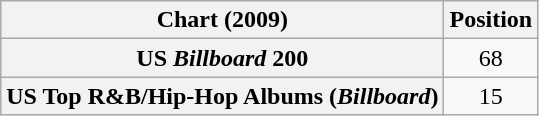<table class="wikitable sortable plainrowheaders">
<tr>
<th>Chart (2009)</th>
<th>Position</th>
</tr>
<tr>
<th scope="row">US <em>Billboard</em> 200</th>
<td style="text-align:center;">68</td>
</tr>
<tr>
<th scope="row">US Top R&B/Hip-Hop Albums (<em>Billboard</em>)</th>
<td style="text-align:center;">15</td>
</tr>
</table>
